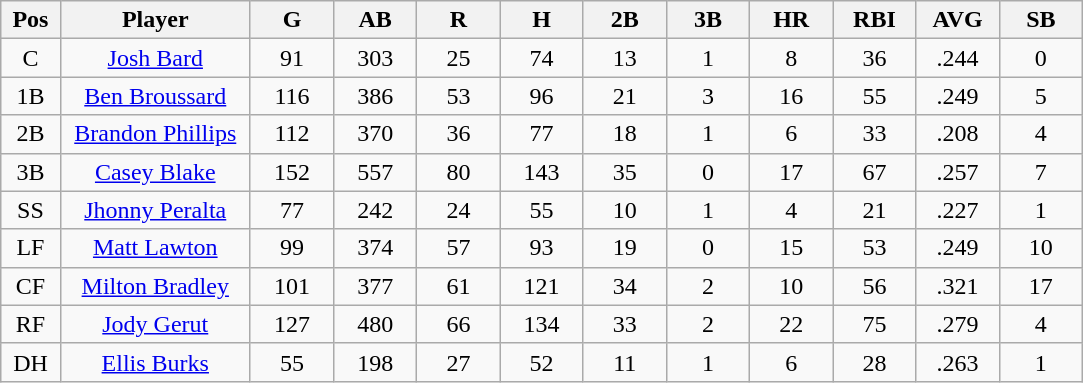<table class="wikitable sortable">
<tr>
<th bgcolor="#DDDDFF" width="5%">Pos</th>
<th bgcolor="#DDDDFF" width="16%">Player</th>
<th bgcolor="#DDDDFF" width="7%">G</th>
<th bgcolor="#DDDDFF" width="7%">AB</th>
<th bgcolor="#DDDDFF" width="7%">R</th>
<th bgcolor="#DDDDFF" width="7%">H</th>
<th bgcolor="#DDDDFF" width="7%">2B</th>
<th bgcolor="#DDDDFF" width="7%">3B</th>
<th bgcolor="#DDDDFF" width="7%">HR</th>
<th bgcolor="#DDDDFF" width="7%">RBI</th>
<th bgcolor="#DDDDFF" width="7%">AVG</th>
<th bgcolor="#DDDDFF" width="7%">SB</th>
</tr>
<tr align="center">
<td>C</td>
<td><a href='#'>Josh Bard</a></td>
<td>91</td>
<td>303</td>
<td>25</td>
<td>74</td>
<td>13</td>
<td>1</td>
<td>8</td>
<td>36</td>
<td>.244</td>
<td>0</td>
</tr>
<tr align="center">
<td>1B</td>
<td><a href='#'>Ben Broussard</a></td>
<td>116</td>
<td>386</td>
<td>53</td>
<td>96</td>
<td>21</td>
<td>3</td>
<td>16</td>
<td>55</td>
<td>.249</td>
<td>5</td>
</tr>
<tr align="center">
<td>2B</td>
<td><a href='#'>Brandon Phillips</a></td>
<td>112</td>
<td>370</td>
<td>36</td>
<td>77</td>
<td>18</td>
<td>1</td>
<td>6</td>
<td>33</td>
<td>.208</td>
<td>4</td>
</tr>
<tr align="center">
<td>3B</td>
<td><a href='#'>Casey Blake</a></td>
<td>152</td>
<td>557</td>
<td>80</td>
<td>143</td>
<td>35</td>
<td>0</td>
<td>17</td>
<td>67</td>
<td>.257</td>
<td>7</td>
</tr>
<tr align="center">
<td>SS</td>
<td><a href='#'>Jhonny Peralta</a></td>
<td>77</td>
<td>242</td>
<td>24</td>
<td>55</td>
<td>10</td>
<td>1</td>
<td>4</td>
<td>21</td>
<td>.227</td>
<td>1</td>
</tr>
<tr align="center">
<td>LF</td>
<td><a href='#'>Matt Lawton</a></td>
<td>99</td>
<td>374</td>
<td>57</td>
<td>93</td>
<td>19</td>
<td>0</td>
<td>15</td>
<td>53</td>
<td>.249</td>
<td>10</td>
</tr>
<tr align="center">
<td>CF</td>
<td><a href='#'>Milton Bradley</a></td>
<td>101</td>
<td>377</td>
<td>61</td>
<td>121</td>
<td>34</td>
<td>2</td>
<td>10</td>
<td>56</td>
<td>.321</td>
<td>17</td>
</tr>
<tr align="center">
<td>RF</td>
<td><a href='#'>Jody Gerut</a></td>
<td>127</td>
<td>480</td>
<td>66</td>
<td>134</td>
<td>33</td>
<td>2</td>
<td>22</td>
<td>75</td>
<td>.279</td>
<td>4</td>
</tr>
<tr align="center">
<td>DH</td>
<td><a href='#'>Ellis Burks</a></td>
<td>55</td>
<td>198</td>
<td>27</td>
<td>52</td>
<td>11</td>
<td>1</td>
<td>6</td>
<td>28</td>
<td>.263</td>
<td>1</td>
</tr>
</table>
